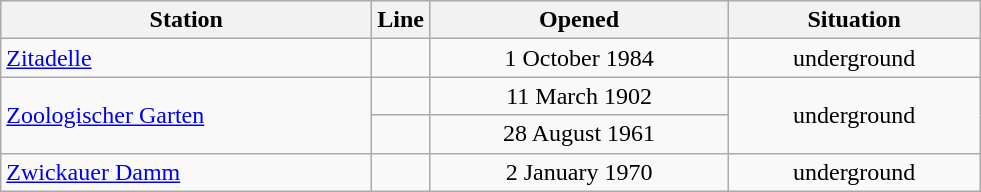<table class="wikitable" style="text-align:center">
<tr>
<th style="width:15em">Station</th>
<th>Line</th>
<th style="width:12em">Opened</th>
<th style="width:10em">Situation</th>
</tr>
<tr>
<td align="left"><a href='#'>Zitadelle</a></td>
<td></td>
<td>1 October 1984</td>
<td>underground</td>
</tr>
<tr>
<td rowspan="2" align="left"><a href='#'>Zoologischer Garten</a></td>
<td></td>
<td>11 March 1902</td>
<td rowspan="2">underground</td>
</tr>
<tr>
<td></td>
<td>28 August 1961</td>
</tr>
<tr>
<td align="left"><a href='#'>Zwickauer Damm</a></td>
<td></td>
<td>2 January 1970</td>
<td>underground</td>
</tr>
</table>
